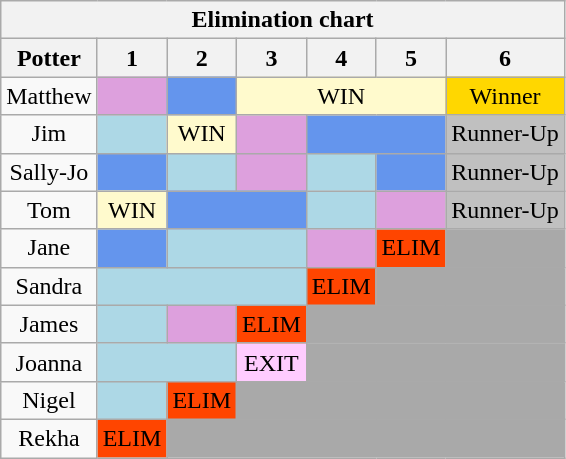<table class="wikitable" style="text-align:center">
<tr>
<th colspan="7">Elimination chart</th>
</tr>
<tr>
<th>Potter</th>
<th>1</th>
<th>2</th>
<th>3</th>
<th>4</th>
<th>5</th>
<th>6</th>
</tr>
<tr>
<td>Matthew</td>
<td style="background:Plum;"></td>
<td style="background:Cornflowerblue;"></td>
<td colspan="3" style="background:LemonChiffon;">WIN</td>
<td style="background:gold;">Winner</td>
</tr>
<tr>
<td>Jim</td>
<td style="background:Lightblue;"></td>
<td style="background:LemonChiffon;">WIN</td>
<td style="background:Plum;"></td>
<td colspan="2" style="background:Cornflowerblue;"></td>
<td colspan="1" style="background:silver;">Runner-Up</td>
</tr>
<tr>
<td>Sally-Jo</td>
<td style="background:Cornflowerblue;"></td>
<td style="background:Lightblue;"></td>
<td style="background:Plum;"></td>
<td style="background:Lightblue;"></td>
<td style="background:Cornflowerblue;"></td>
<td colspan="1" style="background:silver;">Runner-Up</td>
</tr>
<tr>
<td>Tom</td>
<td style="background:LemonChiffon;">WIN</td>
<td colspan="2" style="background:Cornflowerblue;"></td>
<td style="background:Lightblue;"></td>
<td style="background:Plum;"></td>
<td colspan="1" style="background:silver;">Runner-Up</td>
</tr>
<tr>
<td>Jane</td>
<td style="background:Cornflowerblue;"></td>
<td colspan="2" style="background:Lightblue;"></td>
<td style="background:Plum;"></td>
<td style="background:OrangeRed;">ELIM</td>
<td style="background:darkgrey;"></td>
</tr>
<tr>
<td>Sandra</td>
<td colspan="3" style="background:Lightblue;"></td>
<td style="background:OrangeRed;">ELIM</td>
<td colspan="2" style="background:darkgrey;"></td>
</tr>
<tr>
<td>James</td>
<td style="background:Lightblue;"></td>
<td style="background:Plum;"></td>
<td style="background:OrangeRed;">ELIM</td>
<td colspan="3" style="background:darkgrey;"></td>
</tr>
<tr>
<td>Joanna</td>
<td colspan="2" style="background:Lightblue;"></td>
<td style="background:#fcf;">EXIT</td>
<td colspan="3" style="background:darkgrey;"></td>
</tr>
<tr>
<td>Nigel</td>
<td style="background:Lightblue;"></td>
<td style="background:OrangeRed;">ELIM</td>
<td colspan="4" style="background:darkgrey;"></td>
</tr>
<tr>
<td>Rekha</td>
<td style="background:OrangeRed;">ELIM</td>
<td colspan="5" style="background:darkgrey;"></td>
</tr>
</table>
